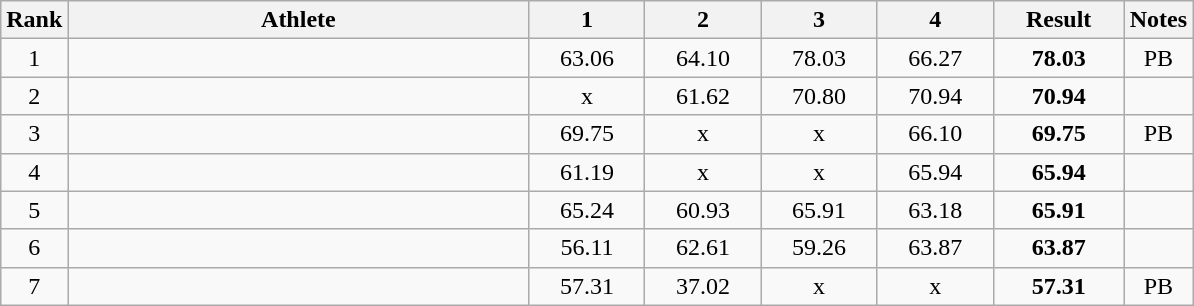<table class="wikitable sortable" style="text-align:center">
<tr>
<th>Rank</th>
<th width=300>Athlete</th>
<th width=70>1</th>
<th width=70>2</th>
<th width=70>3</th>
<th width=70>4</th>
<th width=80>Result</th>
<th>Notes</th>
</tr>
<tr>
<td>1</td>
<td align=left></td>
<td>63.06</td>
<td>64.10</td>
<td>78.03</td>
<td>66.27</td>
<td><strong>78.03</strong></td>
<td>PB</td>
</tr>
<tr>
<td>2</td>
<td align=left></td>
<td>x</td>
<td>61.62</td>
<td>70.80</td>
<td>70.94</td>
<td><strong>70.94</strong></td>
<td></td>
</tr>
<tr>
<td>3</td>
<td align=left></td>
<td>69.75</td>
<td>x</td>
<td>x</td>
<td>66.10</td>
<td><strong>69.75</strong></td>
<td>PB</td>
</tr>
<tr>
<td>4</td>
<td align=left></td>
<td>61.19</td>
<td>x</td>
<td>x</td>
<td>65.94</td>
<td><strong>65.94</strong></td>
<td></td>
</tr>
<tr>
<td>5</td>
<td align=left></td>
<td>65.24</td>
<td>60.93</td>
<td>65.91</td>
<td>63.18</td>
<td><strong>65.91</strong></td>
<td></td>
</tr>
<tr>
<td>6</td>
<td align=left></td>
<td>56.11</td>
<td>62.61</td>
<td>59.26</td>
<td>63.87</td>
<td><strong>63.87</strong></td>
<td></td>
</tr>
<tr>
<td>7</td>
<td align=left></td>
<td>57.31</td>
<td>37.02</td>
<td>x</td>
<td>x</td>
<td><strong>57.31</strong></td>
<td>PB</td>
</tr>
</table>
